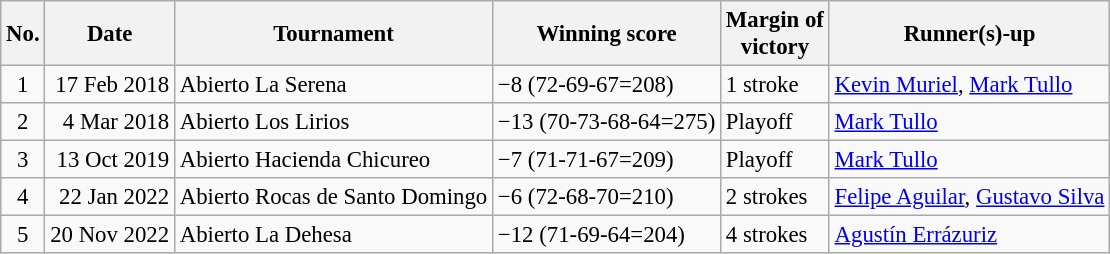<table class="wikitable" style="font-size:95%;">
<tr>
<th>No.</th>
<th>Date</th>
<th>Tournament</th>
<th>Winning score</th>
<th>Margin of<br>victory</th>
<th>Runner(s)-up</th>
</tr>
<tr>
<td align=center>1</td>
<td align=right>17 Feb 2018</td>
<td>Abierto La Serena</td>
<td>−8 (72-69-67=208)</td>
<td>1 stroke</td>
<td> <a href='#'>Kevin Muriel</a>,  <a href='#'>Mark Tullo</a></td>
</tr>
<tr>
<td align=center>2</td>
<td align=right>4 Mar 2018</td>
<td>Abierto Los Lirios</td>
<td>−13 (70-73-68-64=275)</td>
<td>Playoff</td>
<td> <a href='#'>Mark Tullo</a></td>
</tr>
<tr>
<td align=center>3</td>
<td align=right>13 Oct 2019</td>
<td>Abierto Hacienda Chicureo</td>
<td>−7 (71-71-67=209)</td>
<td>Playoff</td>
<td> <a href='#'>Mark Tullo</a></td>
</tr>
<tr>
<td align=center>4</td>
<td align=right>22 Jan 2022</td>
<td>Abierto Rocas de Santo Domingo</td>
<td>−6 (72-68-70=210)</td>
<td>2 strokes</td>
<td> <a href='#'>Felipe Aguilar</a>,  <a href='#'>Gustavo Silva</a></td>
</tr>
<tr>
<td align=center>5</td>
<td align=right>20 Nov 2022</td>
<td>Abierto La Dehesa</td>
<td>−12 (71-69-64=204)</td>
<td>4 strokes</td>
<td> <a href='#'>Agustín Errázuriz</a></td>
</tr>
</table>
